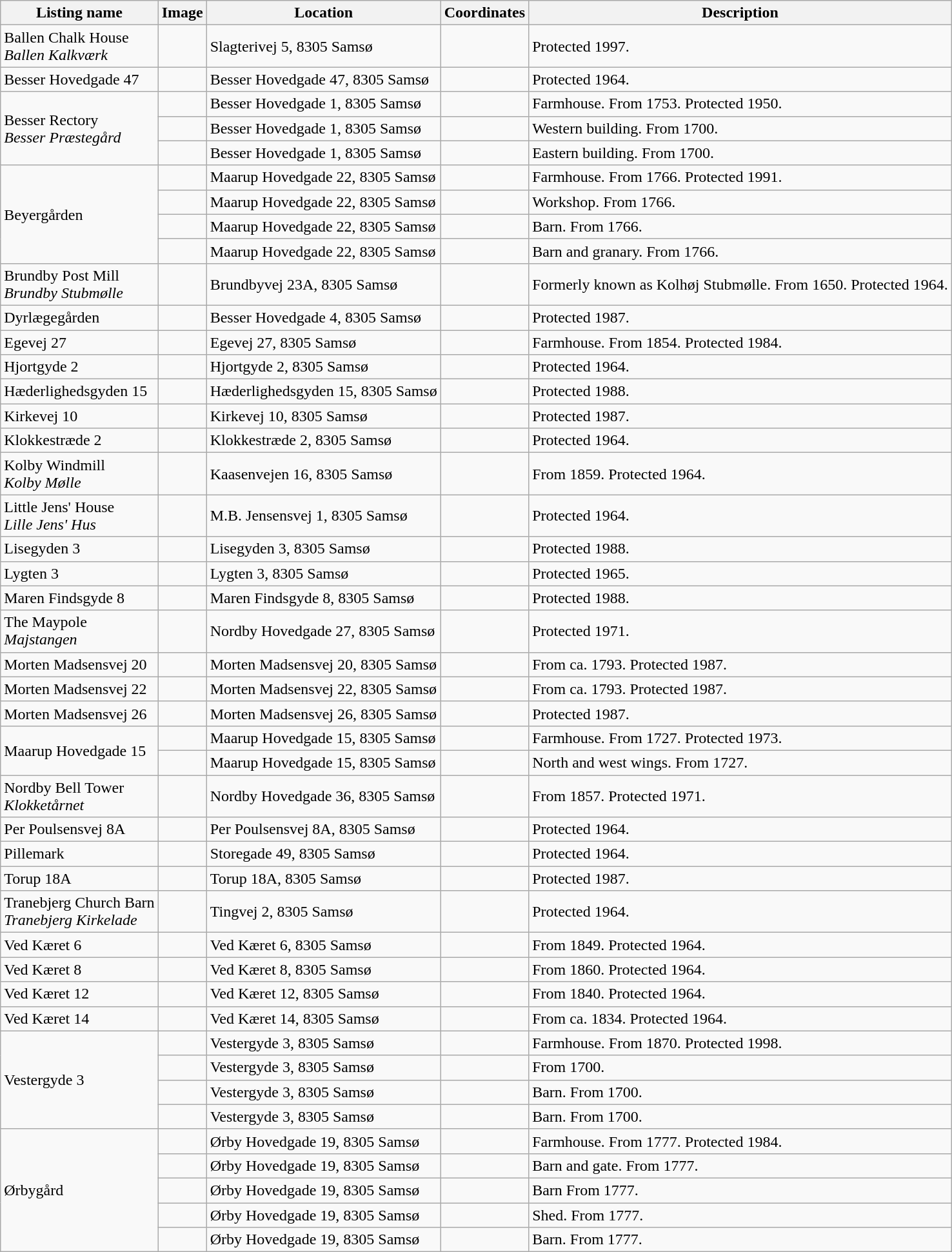<table class="wikitable sortable">
<tr>
<th>Listing name</th>
<th>Image</th>
<th>Location</th>
<th>Coordinates</th>
<th>Description</th>
</tr>
<tr>
<td>Ballen Chalk House<br><em>Ballen Kalkværk</em></td>
<td></td>
<td>Slagterivej 5, 8305 Samsø</td>
<td></td>
<td>Protected 1997.</td>
</tr>
<tr>
<td>Besser Hovedgade 47</td>
<td></td>
<td>Besser Hovedgade 47, 8305 Samsø</td>
<td></td>
<td>Protected 1964.</td>
</tr>
<tr>
<td rowspan="3">Besser Rectory<br><em>Besser Præstegård</em></td>
<td></td>
<td>Besser Hovedgade 1, 8305 Samsø</td>
<td></td>
<td>Farmhouse. From 1753. Protected 1950.</td>
</tr>
<tr>
<td></td>
<td>Besser Hovedgade 1, 8305 Samsø</td>
<td></td>
<td>Western building. From 1700.</td>
</tr>
<tr>
<td></td>
<td>Besser Hovedgade 1, 8305 Samsø</td>
<td></td>
<td>Eastern building. From 1700.</td>
</tr>
<tr>
<td rowspan="4">Beyergården</td>
<td></td>
<td>Maarup Hovedgade 22, 8305 Samsø</td>
<td></td>
<td>Farmhouse. From 1766. Protected 1991.</td>
</tr>
<tr>
<td></td>
<td>Maarup Hovedgade 22, 8305 Samsø</td>
<td></td>
<td>Workshop. From 1766.</td>
</tr>
<tr>
<td></td>
<td>Maarup Hovedgade 22, 8305 Samsø</td>
<td></td>
<td>Barn. From 1766.</td>
</tr>
<tr>
<td></td>
<td>Maarup Hovedgade 22, 8305 Samsø</td>
<td></td>
<td>Barn and granary. From 1766.</td>
</tr>
<tr>
<td>Brundby Post Mill<br><em>Brundby Stubmølle</em></td>
<td></td>
<td>Brundbyvej 23A, 8305 Samsø</td>
<td></td>
<td>Formerly known as Kolhøj Stubmølle. From 1650. Protected 1964.</td>
</tr>
<tr>
<td>Dyrlægegården</td>
<td></td>
<td>Besser Hovedgade 4, 8305 Samsø</td>
<td></td>
<td>Protected 1987.</td>
</tr>
<tr>
<td>Egevej 27</td>
<td></td>
<td>Egevej 27, 8305 Samsø</td>
<td></td>
<td>Farmhouse. From 1854. Protected 1984.</td>
</tr>
<tr>
<td>Hjortgyde 2</td>
<td></td>
<td>Hjortgyde 2, 8305 Samsø</td>
<td></td>
<td>Protected 1964.</td>
</tr>
<tr>
<td>Hæderlighedsgyden 15</td>
<td></td>
<td>Hæderlighedsgyden 15, 8305 Samsø</td>
<td></td>
<td>Protected 1988.</td>
</tr>
<tr>
<td>Kirkevej 10</td>
<td></td>
<td>Kirkevej 10, 8305 Samsø</td>
<td></td>
<td>Protected 1987.</td>
</tr>
<tr>
<td>Klokkestræde 2</td>
<td></td>
<td>Klokkestræde 2, 8305 Samsø</td>
<td></td>
<td>Protected 1964.</td>
</tr>
<tr>
<td>Kolby Windmill<br><em>Kolby Mølle</em></td>
<td></td>
<td>Kaasenvejen 16, 8305 Samsø</td>
<td></td>
<td>From 1859. Protected 1964.</td>
</tr>
<tr>
<td>Little Jens' House<br><em>Lille Jens' Hus</em></td>
<td></td>
<td>M.B. Jensensvej 1, 8305 Samsø</td>
<td></td>
<td>Protected 1964.</td>
</tr>
<tr>
<td>Lisegyden 3</td>
<td></td>
<td>Lisegyden 3, 8305 Samsø</td>
<td></td>
<td>Protected 1988.</td>
</tr>
<tr>
<td>Lygten 3</td>
<td></td>
<td>Lygten 3, 8305 Samsø</td>
<td></td>
<td>Protected 1965.</td>
</tr>
<tr>
<td>Maren Findsgyde 8</td>
<td></td>
<td>Maren Findsgyde 8, 8305 Samsø</td>
<td></td>
<td>Protected 1988.</td>
</tr>
<tr>
<td>The Maypole<br><em>Majstangen</em></td>
<td></td>
<td>Nordby Hovedgade 27, 8305 Samsø</td>
<td></td>
<td>Protected 1971.</td>
</tr>
<tr>
<td>Morten Madsensvej 20</td>
<td></td>
<td>Morten Madsensvej 20, 8305 Samsø</td>
<td></td>
<td>From ca. 1793. Protected 1987.</td>
</tr>
<tr>
<td>Morten Madsensvej 22</td>
<td></td>
<td>Morten Madsensvej 22, 8305 Samsø</td>
<td></td>
<td>From ca. 1793. Protected 1987.</td>
</tr>
<tr>
<td>Morten Madsensvej 26</td>
<td></td>
<td>Morten Madsensvej 26, 8305 Samsø</td>
<td></td>
<td>Protected 1987.</td>
</tr>
<tr>
<td rowspan="2">Maarup Hovedgade 15</td>
<td></td>
<td>Maarup Hovedgade 15, 8305 Samsø</td>
<td></td>
<td>Farmhouse. From 1727. Protected 1973.</td>
</tr>
<tr>
<td></td>
<td>Maarup Hovedgade 15, 8305 Samsø</td>
<td></td>
<td>North and west wings. From 1727.</td>
</tr>
<tr>
<td>Nordby Bell Tower<br><em>Klokketårnet</em></td>
<td></td>
<td>Nordby Hovedgade 36, 8305 Samsø</td>
<td></td>
<td>From 1857. Protected 1971.</td>
</tr>
<tr>
<td>Per Poulsensvej 8A</td>
<td></td>
<td>Per Poulsensvej 8A, 8305 Samsø</td>
<td></td>
<td>Protected 1964.</td>
</tr>
<tr>
<td>Pillemark</td>
<td></td>
<td>Storegade 49, 8305 Samsø</td>
<td></td>
<td>Protected 1964.</td>
</tr>
<tr>
<td>Torup 18A</td>
<td></td>
<td>Torup 18A, 8305 Samsø</td>
<td></td>
<td>Protected 1987.</td>
</tr>
<tr>
<td>Tranebjerg Church Barn<br><em>Tranebjerg Kirkelade</em></td>
<td></td>
<td>Tingvej 2, 8305 Samsø</td>
<td></td>
<td>Protected 1964.</td>
</tr>
<tr>
<td>Ved Kæret 6</td>
<td></td>
<td>Ved Kæret 6, 8305 Samsø</td>
<td></td>
<td>From 1849. Protected 1964.</td>
</tr>
<tr>
<td>Ved Kæret 8</td>
<td></td>
<td>Ved Kæret 8, 8305 Samsø</td>
<td></td>
<td>From 1860. Protected 1964.</td>
</tr>
<tr>
<td>Ved Kæret 12</td>
<td></td>
<td>Ved Kæret 12, 8305 Samsø</td>
<td></td>
<td>From 1840. Protected 1964.</td>
</tr>
<tr>
<td>Ved Kæret 14</td>
<td></td>
<td>Ved Kæret 14, 8305 Samsø</td>
<td></td>
<td>From ca. 1834. Protected 1964.</td>
</tr>
<tr>
<td rowspan="4">Vestergyde 3</td>
<td></td>
<td>Vestergyde 3, 8305 Samsø</td>
<td></td>
<td>Farmhouse. From 1870. Protected 1998.</td>
</tr>
<tr>
<td></td>
<td>Vestergyde 3, 8305 Samsø</td>
<td></td>
<td>From 1700.</td>
</tr>
<tr>
<td></td>
<td>Vestergyde 3, 8305 Samsø</td>
<td></td>
<td>Barn. From 1700.</td>
</tr>
<tr>
<td></td>
<td>Vestergyde 3, 8305 Samsø</td>
<td></td>
<td>Barn. From 1700.</td>
</tr>
<tr>
<td rowspan="5">Ørbygård</td>
<td></td>
<td>Ørby Hovedgade 19, 8305 Samsø</td>
<td></td>
<td>Farmhouse. From 1777. Protected 1984.</td>
</tr>
<tr>
<td></td>
<td>Ørby Hovedgade 19, 8305 Samsø</td>
<td></td>
<td>Barn and gate. From 1777.</td>
</tr>
<tr>
<td></td>
<td>Ørby Hovedgade 19, 8305 Samsø</td>
<td></td>
<td>Barn From 1777.</td>
</tr>
<tr>
<td></td>
<td>Ørby Hovedgade 19, 8305 Samsø</td>
<td></td>
<td>Shed. From 1777.</td>
</tr>
<tr>
<td></td>
<td>Ørby Hovedgade 19, 8305 Samsø</td>
<td></td>
<td>Barn. From 1777.</td>
</tr>
</table>
